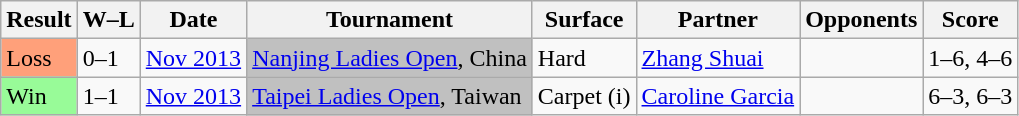<table class="sortable wikitable">
<tr>
<th>Result</th>
<th class="unsortable">W–L</th>
<th>Date</th>
<th>Tournament</th>
<th>Surface</th>
<th>Partner</th>
<th>Opponents</th>
<th class="unsortable">Score</th>
</tr>
<tr>
<td style="background:#ffa07a;">Loss</td>
<td>0–1</td>
<td><a href='#'>Nov 2013</a></td>
<td style="background:silver;"><a href='#'>Nanjing Ladies Open</a>, China</td>
<td>Hard</td>
<td> <a href='#'>Zhang Shuai</a></td>
<td></td>
<td>1–6, 4–6</td>
</tr>
<tr>
<td style="background:#98fb98;">Win</td>
<td>1–1</td>
<td><a href='#'>Nov 2013</a></td>
<td style="background:silver;"><a href='#'>Taipei Ladies Open</a>, Taiwan</td>
<td>Carpet (i)</td>
<td> <a href='#'>Caroline Garcia</a></td>
<td></td>
<td>6–3, 6–3</td>
</tr>
</table>
